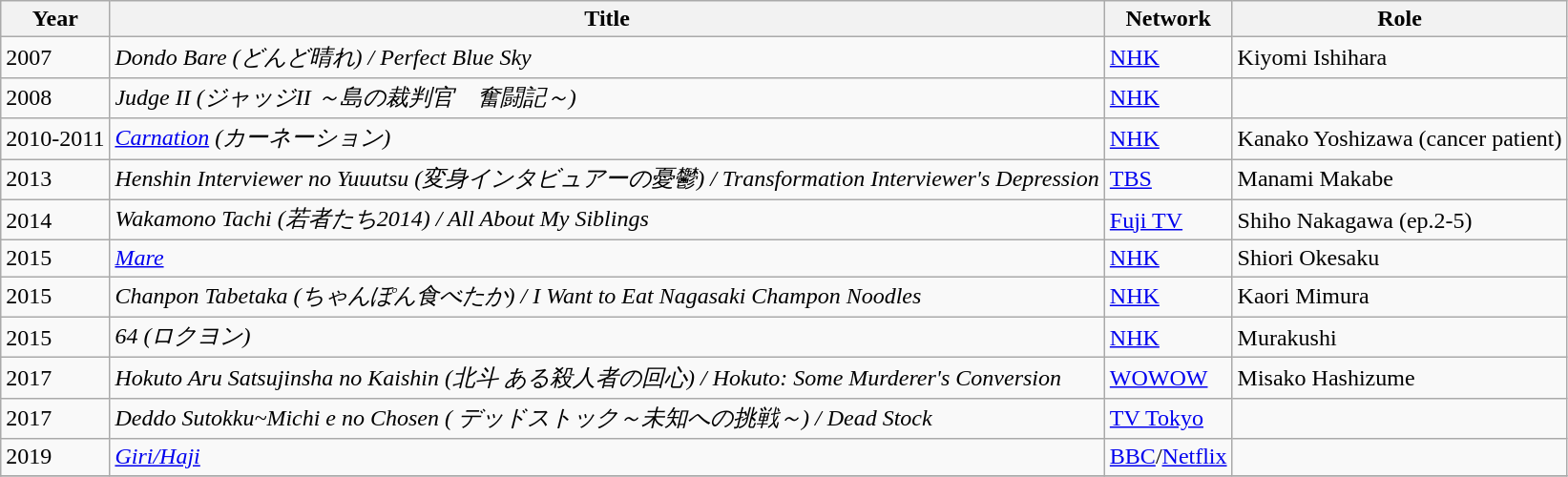<table class="wikitable">
<tr>
<th>Year</th>
<th>Title</th>
<th>Network</th>
<th>Role</th>
</tr>
<tr>
<td>2007</td>
<td><em>Dondo Bare (どんど晴れ) / Perfect Blue Sky</em></td>
<td><a href='#'>NHK</a></td>
<td>Kiyomi Ishihara</td>
</tr>
<tr>
<td>2008</td>
<td><em>Judge II (ジャッジII ～島の裁判官　奮闘記～)</em></td>
<td><a href='#'>NHK</a></td>
<td></td>
</tr>
<tr>
<td>2010-2011</td>
<td><em><a href='#'>Carnation</a> (カーネーション)</em></td>
<td><a href='#'>NHK</a></td>
<td>Kanako Yoshizawa (cancer patient)</td>
</tr>
<tr>
<td>2013</td>
<td><em>Henshin Interviewer no Yuuutsu (変身インタビュアーの憂鬱) / Transformation Interviewer's Depression</em></td>
<td><a href='#'>TBS</a></td>
<td>Manami Makabe</td>
</tr>
<tr>
<td>2014</td>
<td><em>Wakamono Tachi (若者たち2014) / All About My Siblings</em></td>
<td><a href='#'>Fuji TV</a></td>
<td>Shiho Nakagawa (ep.2-5)</td>
</tr>
<tr>
<td>2015</td>
<td><em><a href='#'>Mare</a></em></td>
<td><a href='#'>NHK</a></td>
<td>Shiori Okesaku</td>
</tr>
<tr>
<td>2015</td>
<td><em>Chanpon Tabetaka (ちゃんぽん食べたか) / I Want to Eat Nagasaki Champon Noodles</em></td>
<td><a href='#'>NHK</a></td>
<td>Kaori Mimura</td>
</tr>
<tr>
<td>2015</td>
<td><em>64 (ロクヨン)</em></td>
<td><a href='#'>NHK</a></td>
<td>Murakushi</td>
</tr>
<tr>
<td>2017</td>
<td><em>Hokuto Aru Satsujinsha no Kaishin (北斗 ある殺人者の回心) / Hokuto: Some Murderer's Conversion</em></td>
<td><a href='#'>WOWOW</a></td>
<td>Misako Hashizume</td>
</tr>
<tr>
<td>2017</td>
<td><em>Deddo Sutokku~Michi e no Chosen ( デッドストック～未知への挑戦～) / Dead Stock</em></td>
<td><a href='#'>TV Tokyo</a></td>
<td></td>
</tr>
<tr>
<td>2019</td>
<td><em><a href='#'>Giri/Haji</a></em></td>
<td><a href='#'>BBC</a>/<a href='#'>Netflix</a></td>
<td></td>
</tr>
<tr>
</tr>
</table>
